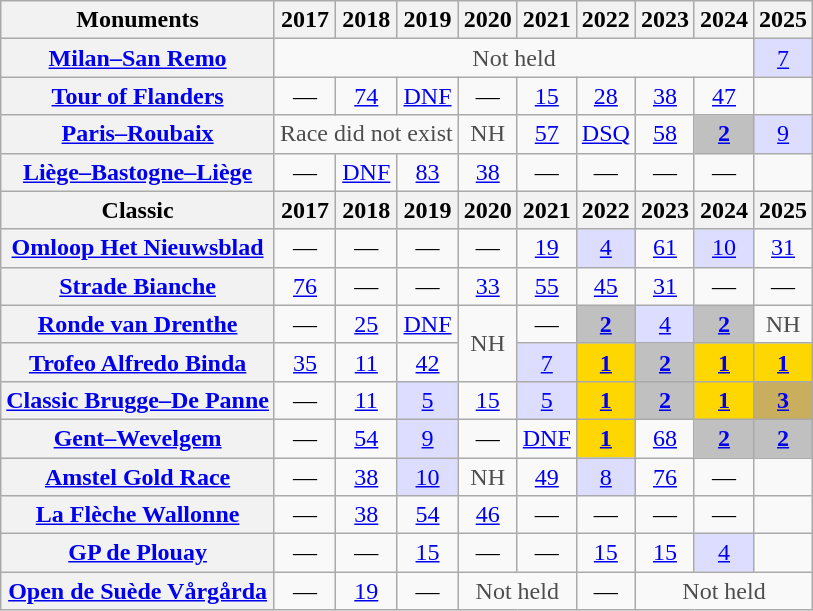<table class="wikitable plainrowheaders">
<tr style="background:#EEEEEE;">
<th>Monuments</th>
<th>2017</th>
<th>2018</th>
<th>2019</th>
<th>2020</th>
<th>2021</th>
<th>2022</th>
<th>2023</th>
<th>2024</th>
<th>2025</th>
</tr>
<tr style="text-align:center;">
<th scope="row"><a href='#'>Milan–San Remo</a></th>
<td style="color:#4d4d4d;" colspan=8>Not held</td>
<td style="background:#ddf;"><a href='#'>7</a></td>
</tr>
<tr style="text-align:center;">
<th scope="row"><a href='#'>Tour of Flanders</a></th>
<td>—</td>
<td><a href='#'>74</a></td>
<td><a href='#'>DNF</a></td>
<td>—</td>
<td><a href='#'>15</a></td>
<td><a href='#'>28</a></td>
<td><a href='#'>38</a></td>
<td><a href='#'>47</a></td>
<td></td>
</tr>
<tr style="text-align:center;">
<th scope="row"><a href='#'>Paris–Roubaix</a></th>
<td style="color:#4d4d4d;" colspan=3>Race did not exist</td>
<td style="color:#4d4d4d;" rowspan=1>NH</td>
<td><a href='#'>57</a></td>
<td><a href='#'>DSQ</a></td>
<td><a href='#'>58</a></td>
<td style="background:silver;"><a href='#'><strong>2</strong></a></td>
<td style="background:#ddf;"><a href='#'>9</a></td>
</tr>
<tr style="text-align:center;">
<th scope="row"><a href='#'>Liège–Bastogne–Liège</a></th>
<td>—</td>
<td><a href='#'>DNF</a></td>
<td><a href='#'>83</a></td>
<td><a href='#'>38</a></td>
<td>—</td>
<td>—</td>
<td>—</td>
<td>—</td>
<td></td>
</tr>
<tr style="background:#EEEEEE;">
<th>Classic</th>
<th>2017</th>
<th>2018</th>
<th>2019</th>
<th>2020</th>
<th>2021</th>
<th>2022</th>
<th>2023</th>
<th>2024</th>
<th>2025</th>
</tr>
<tr style="text-align:center;">
<th scope="row"><a href='#'>Omloop Het Nieuwsblad</a></th>
<td>—</td>
<td>—</td>
<td>—</td>
<td>—</td>
<td><a href='#'>19</a></td>
<td style="background:#ddf;"><a href='#'>4</a></td>
<td><a href='#'>61</a></td>
<td style="background:#ddf;"><a href='#'>10</a></td>
<td><a href='#'>31</a></td>
</tr>
<tr style="text-align:center;">
<th scope="row"><a href='#'>Strade Bianche</a></th>
<td><a href='#'>76</a></td>
<td>—</td>
<td>—</td>
<td><a href='#'>33</a></td>
<td><a href='#'>55</a></td>
<td><a href='#'>45</a></td>
<td><a href='#'>31</a></td>
<td>—</td>
<td>—</td>
</tr>
<tr style="text-align:center;">
<th scope="row"><a href='#'>Ronde van Drenthe</a></th>
<td>—</td>
<td><a href='#'>25</a></td>
<td><a href='#'>DNF</a></td>
<td style="color:#4d4d4d;" rowspan=2>NH</td>
<td>—</td>
<td style="background:silver;"><a href='#'><strong>2</strong></a></td>
<td style="background:#ddf;"><a href='#'>4</a></td>
<td style="background:silver;"><a href='#'><strong>2</strong></a></td>
<td style="color:#4d4d4d;" rowspan=1>NH</td>
</tr>
<tr style="text-align:center;">
<th scope="row"><a href='#'>Trofeo Alfredo Binda</a></th>
<td><a href='#'>35</a></td>
<td><a href='#'>11</a></td>
<td><a href='#'>42</a></td>
<td style="background:#ddf;"><a href='#'>7</a></td>
<td style="background:gold;"><a href='#'><strong>1</strong></a></td>
<td style="background:silver;"><a href='#'><strong>2</strong></a></td>
<td style="background:gold;"><a href='#'><strong>1</strong></a></td>
<td style="background:gold;"><a href='#'><strong>1</strong></a></td>
</tr>
<tr style="text-align:center;">
<th scope="row"><a href='#'>Classic Brugge–De Panne</a></th>
<td>—</td>
<td><a href='#'>11</a></td>
<td style="background:#ddf;"><a href='#'>5</a></td>
<td><a href='#'>15</a></td>
<td style="background:#ddf;"><a href='#'>5</a></td>
<td style="background:gold;"><a href='#'><strong>1</strong></a></td>
<td style="background:silver;"><a href='#'><strong>2</strong></a></td>
<td style="background:gold;"><a href='#'><strong>1</strong></a></td>
<td style="background:#C9AE5D;"><a href='#'><strong>3</strong></a></td>
</tr>
<tr style="text-align:center;">
<th scope="row"><a href='#'>Gent–Wevelgem</a></th>
<td>—</td>
<td><a href='#'>54</a></td>
<td style="background:#ddf;"><a href='#'>9</a></td>
<td>—</td>
<td><a href='#'>DNF</a></td>
<td style="background:gold;"><a href='#'><strong>1</strong></a></td>
<td><a href='#'>68</a></td>
<td style="background:silver;"><a href='#'><strong>2</strong></a></td>
<td style="background:silver;"><a href='#'><strong>2</strong></a></td>
</tr>
<tr style="text-align:center;">
<th scope="row"><a href='#'>Amstel Gold Race</a></th>
<td>—</td>
<td><a href='#'>38</a></td>
<td style="background:#ddf;"><a href='#'>10</a></td>
<td style="color:#4d4d4d;" rowspan=1>NH</td>
<td><a href='#'>49</a></td>
<td style="background:#ddf;"><a href='#'>8</a></td>
<td><a href='#'>76</a></td>
<td>—</td>
<td></td>
</tr>
<tr style="text-align:center;">
<th scope="row"><a href='#'>La Flèche Wallonne</a></th>
<td>—</td>
<td><a href='#'>38</a></td>
<td><a href='#'>54</a></td>
<td><a href='#'>46</a></td>
<td>—</td>
<td>—</td>
<td>—</td>
<td>—</td>
<td></td>
</tr>
<tr style="text-align:center;">
<th scope="row"><a href='#'>GP de Plouay</a></th>
<td>—</td>
<td>—</td>
<td><a href='#'>15</a></td>
<td>—</td>
<td>—</td>
<td><a href='#'>15</a></td>
<td><a href='#'>15</a></td>
<td style="background:#ddf;"><a href='#'>4</a></td>
<td></td>
</tr>
<tr style="text-align:center;">
<th scope="row"><a href='#'>Open de Suède Vårgårda</a></th>
<td>—</td>
<td><a href='#'>19</a></td>
<td>—</td>
<td style="color:#4d4d4d;" colspan=2>Not held</td>
<td>—</td>
<td style="color:#4d4d4d;" colspan=3>Not held</td>
</tr>
</table>
